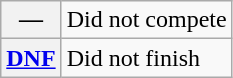<table class="wikitable">
<tr>
<th scope="row">—</th>
<td>Did not compete</td>
</tr>
<tr>
<th scope="row"><a href='#'>DNF</a></th>
<td>Did not finish</td>
</tr>
</table>
